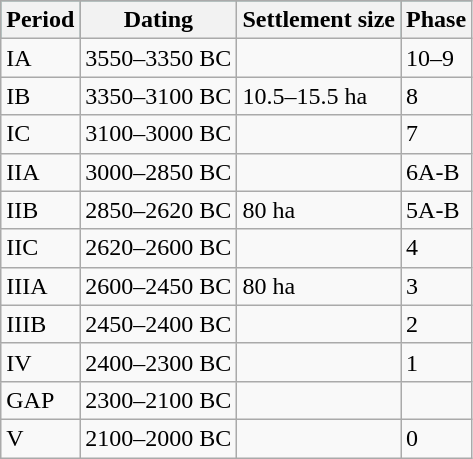<table class="wikitable">
<tr style="background:#2f847c">
<th>Period</th>
<th>Dating</th>
<th>Settlement size</th>
<th>Phase</th>
</tr>
<tr>
<td>IA</td>
<td>3550–3350 BC</td>
<td></td>
<td>10–9</td>
</tr>
<tr>
<td>IB</td>
<td>3350–3100 BC</td>
<td>10.5–15.5 ha</td>
<td>8</td>
</tr>
<tr>
<td>IC</td>
<td>3100–3000 BC</td>
<td></td>
<td>7</td>
</tr>
<tr>
<td>IIA</td>
<td>3000–2850 BC</td>
<td></td>
<td>6A-B</td>
</tr>
<tr>
<td>IIB</td>
<td>2850–2620 BC</td>
<td>80 ha</td>
<td>5A-B</td>
</tr>
<tr>
<td>IIC</td>
<td>2620–2600 BC</td>
<td></td>
<td>4</td>
</tr>
<tr>
<td>IIIA</td>
<td>2600–2450 BC</td>
<td>80 ha</td>
<td>3</td>
</tr>
<tr>
<td>IIIB</td>
<td>2450–2400 BC</td>
<td></td>
<td>2</td>
</tr>
<tr>
<td>IV</td>
<td>2400–2300 BC</td>
<td></td>
<td>1</td>
</tr>
<tr>
<td>GAP</td>
<td>2300–2100 BC</td>
<td></td>
<td></td>
</tr>
<tr>
<td>V</td>
<td>2100–2000 BC</td>
<td></td>
<td>0</td>
</tr>
</table>
